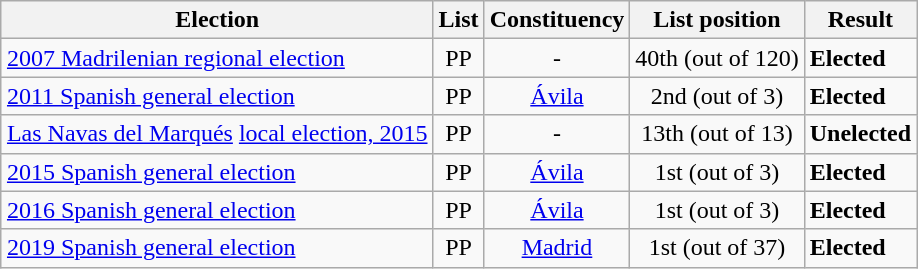<table class="wikitable" style="text-align:left;margin:1em auto;">
<tr>
<th scope="col">Election</th>
<th scope="col">List</th>
<th scope="col">Constituency</th>
<th scope="col">List position</th>
<th scope="col">Result</th>
</tr>
<tr>
<td><a href='#'>2007 Madrilenian regional election</a></td>
<td align=center>PP</td>
<td align=center>-</td>
<td align=center>40th (out of 120)</td>
<td><strong>Elected</strong></td>
</tr>
<tr>
<td><a href='#'>2011 Spanish general election</a></td>
<td align=center>PP</td>
<td align=center><a href='#'>Ávila</a></td>
<td align=center>2nd (out of 3)</td>
<td><strong>Elected</strong></td>
</tr>
<tr>
<td><a href='#'>Las Navas del Marqués</a> <a href='#'>local election, 2015</a></td>
<td align=center>PP</td>
<td align=center>-</td>
<td align=center>13th (out of 13)</td>
<td><strong>Unelected</strong></td>
</tr>
<tr>
<td><a href='#'>2015 Spanish general election</a></td>
<td align=center>PP</td>
<td align=center><a href='#'>Ávila</a></td>
<td align=center>1st (out of 3)</td>
<td><strong>Elected</strong></td>
</tr>
<tr>
<td><a href='#'>2016 Spanish general election</a></td>
<td align=center>PP</td>
<td align=center><a href='#'>Ávila</a></td>
<td align=center>1st (out of 3)</td>
<td><strong>Elected</strong></td>
</tr>
<tr>
<td><a href='#'>2019 Spanish general election</a></td>
<td align=center>PP</td>
<td align=center><a href='#'>Madrid</a></td>
<td align=center>1st (out of 37)</td>
<td><strong>Elected</strong></td>
</tr>
</table>
